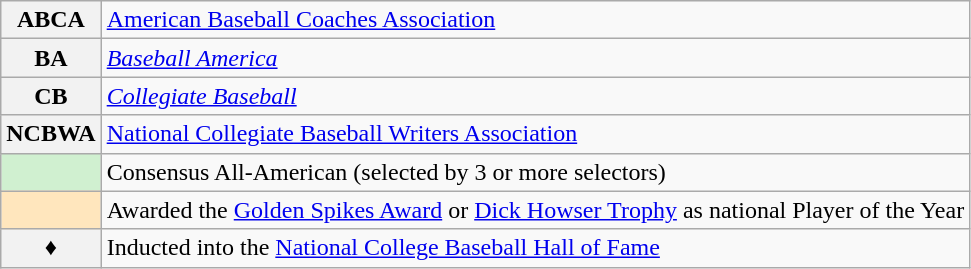<table class="wikitable">
<tr>
<th scope="row" style="text-align:center">ABCA</th>
<td><a href='#'>American Baseball Coaches Association</a></td>
</tr>
<tr>
<th scope="row" style="text-align:center">BA</th>
<td><em><a href='#'>Baseball America</a></em></td>
</tr>
<tr>
<th scope="row" style="text-align:center">CB</th>
<td><em><a href='#'>Collegiate Baseball</a></em></td>
</tr>
<tr>
<th scope="row" style="text-align:center">NCBWA</th>
<td><a href='#'>National Collegiate Baseball Writers Association</a></td>
</tr>
<tr>
<th scope="row" style="background:#d0f0d0;"></th>
<td>Consensus All-American (selected by 3 or more selectors)</td>
</tr>
<tr>
<th scope="row" style="background:#ffe6bd;"></th>
<td>Awarded the <a href='#'>Golden Spikes Award</a> or <a href='#'>Dick Howser Trophy</a> as national Player of the Year</td>
</tr>
<tr>
<th scope="row" style="text-align:center">♦</th>
<td>Inducted into the <a href='#'>National College Baseball Hall of Fame</a></td>
</tr>
</table>
